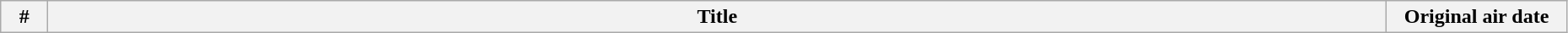<table class="wikitable" width="98%">
<tr>
<th width="30">#</th>
<th>Title</th>
<th width="135">Original air date<br>
























</th>
</tr>
</table>
